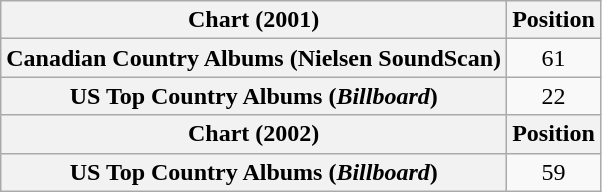<table class="wikitable plainrowheaders" style="text-align:center">
<tr>
<th scope="col">Chart (2001)</th>
<th scope="col">Position</th>
</tr>
<tr>
<th scope="row">Canadian Country Albums (Nielsen SoundScan)</th>
<td>61</td>
</tr>
<tr>
<th scope="row">US Top Country Albums (<em>Billboard</em>)</th>
<td>22</td>
</tr>
<tr>
<th scope="col">Chart (2002)</th>
<th scope="col">Position</th>
</tr>
<tr>
<th scope="row">US Top Country Albums (<em>Billboard</em>)</th>
<td>59</td>
</tr>
</table>
